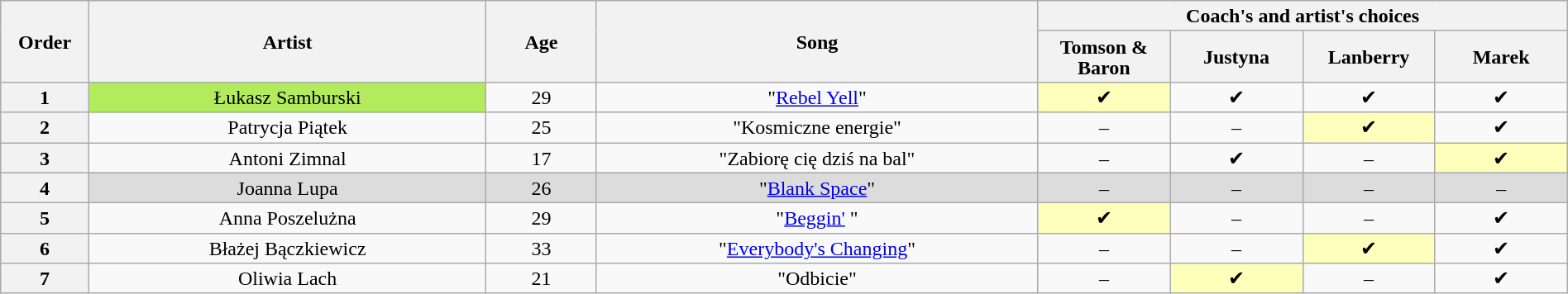<table class="wikitable" style="text-align:center; line-height:17px; width:100%">
<tr>
<th scope="col" rowspan="2" style="width:04%">Order</th>
<th scope="col" rowspan="2" style="width:18%">Artist</th>
<th scope="col" rowspan="2" style="width:05%">Age</th>
<th scope="col" rowspan="2" style="width:20%">Song</th>
<th scope="col" colspan="4" style="width:24%">Coach's and artist's choices</th>
</tr>
<tr>
<th style="width:06%">Tomson & Baron</th>
<th style="width:06%">Justyna</th>
<th style="width:06%">Lanberry</th>
<th style="width:06%">Marek</th>
</tr>
<tr>
<th>1</th>
<td style="background:#B2EC5D">Łukasz Samburski</td>
<td>29</td>
<td>"<a href='#'>Rebel Yell</a>"</td>
<td bgcolor="#ffffbc">✔</td>
<td>✔</td>
<td>✔</td>
<td>✔</td>
</tr>
<tr>
<th>2</th>
<td>Patrycja Piątek</td>
<td>25</td>
<td>"Kosmiczne energie"</td>
<td>–</td>
<td>–</td>
<td bgcolor="#ffffbc">✔</td>
<td>✔</td>
</tr>
<tr>
<th>3</th>
<td>Antoni Zimnal</td>
<td>17</td>
<td>"Zabiorę cię dziś na bal"</td>
<td>–</td>
<td>✔</td>
<td>–</td>
<td bgcolor="#ffffbc">✔</td>
</tr>
<tr style="background:#DCDCDC">
<th>4</th>
<td>Joanna Lupa</td>
<td>26</td>
<td>"<a href='#'>Blank Space</a>"</td>
<td>–</td>
<td>–</td>
<td>–</td>
<td>–</td>
</tr>
<tr>
<th>5</th>
<td>Anna Poszelużna</td>
<td>29</td>
<td>"<a href='#'>Beggin'</a> "</td>
<td bgcolor="#ffffbc">✔</td>
<td>–</td>
<td>–</td>
<td>✔</td>
</tr>
<tr>
<th>6</th>
<td>Błażej Bączkiewicz</td>
<td>33</td>
<td>"<a href='#'>Everybody's Changing</a>"</td>
<td>–</td>
<td>–</td>
<td bgcolor="#ffffbc">✔</td>
<td>✔</td>
</tr>
<tr>
<th>7</th>
<td>Oliwia Lach</td>
<td>21</td>
<td>"Odbicie"</td>
<td>–</td>
<td bgcolor="#ffffbc">✔</td>
<td>–</td>
<td>✔</td>
</tr>
</table>
